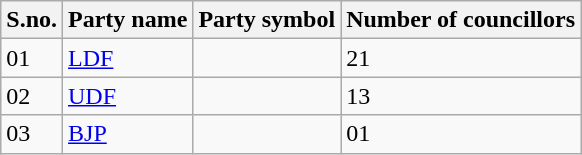<table class="sortable wikitable">
<tr>
<th>S.no.</th>
<th>Party name</th>
<th>Party symbol</th>
<th>Number of councillors</th>
</tr>
<tr>
<td>01</td>
<td><a href='#'>LDF</a></td>
<td></td>
<td>21</td>
</tr>
<tr>
<td>02</td>
<td><a href='#'>UDF</a></td>
<td></td>
<td>13</td>
</tr>
<tr>
<td>03</td>
<td><a href='#'>BJP</a></td>
<td></td>
<td>01</td>
</tr>
</table>
